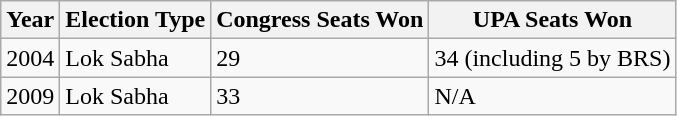<table class="wikitable">
<tr>
<th>Year</th>
<th>Election Type</th>
<th>Congress Seats Won</th>
<th>UPA Seats Won</th>
</tr>
<tr>
<td>2004</td>
<td>Lok Sabha</td>
<td>29</td>
<td>34 (including 5 by BRS)</td>
</tr>
<tr>
<td>2009</td>
<td>Lok Sabha</td>
<td>33</td>
<td>N/A</td>
</tr>
</table>
